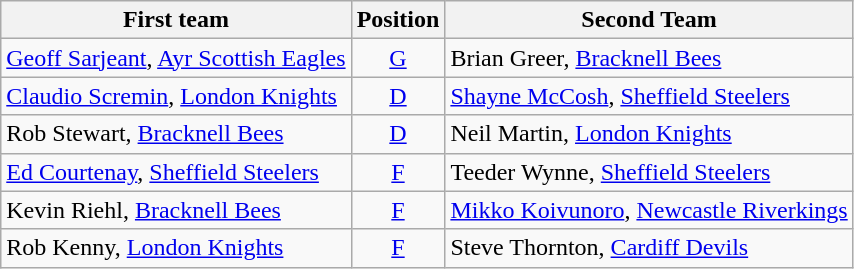<table class="wikitable">
<tr>
<th>First team</th>
<th>Position</th>
<th>Second Team</th>
</tr>
<tr>
<td><a href='#'>Geoff Sarjeant</a>, <a href='#'>Ayr Scottish Eagles</a></td>
<td align=center><a href='#'>G</a></td>
<td>Brian Greer, <a href='#'>Bracknell Bees</a></td>
</tr>
<tr>
<td><a href='#'>Claudio Scremin</a>, <a href='#'>London Knights</a></td>
<td align=center><a href='#'>D</a></td>
<td><a href='#'>Shayne McCosh</a>, <a href='#'>Sheffield Steelers</a></td>
</tr>
<tr>
<td>Rob Stewart, <a href='#'>Bracknell Bees</a></td>
<td align=center><a href='#'>D</a></td>
<td>Neil Martin, <a href='#'>London Knights</a></td>
</tr>
<tr>
<td><a href='#'>Ed Courtenay</a>, <a href='#'>Sheffield Steelers</a></td>
<td align=center><a href='#'>F</a></td>
<td>Teeder Wynne, <a href='#'>Sheffield Steelers</a></td>
</tr>
<tr>
<td>Kevin Riehl, <a href='#'>Bracknell Bees</a></td>
<td align=center><a href='#'>F</a></td>
<td><a href='#'>Mikko Koivunoro</a>, <a href='#'>Newcastle Riverkings</a></td>
</tr>
<tr>
<td>Rob Kenny, <a href='#'>London Knights</a></td>
<td align=center><a href='#'>F</a></td>
<td>Steve Thornton, <a href='#'>Cardiff Devils</a></td>
</tr>
</table>
